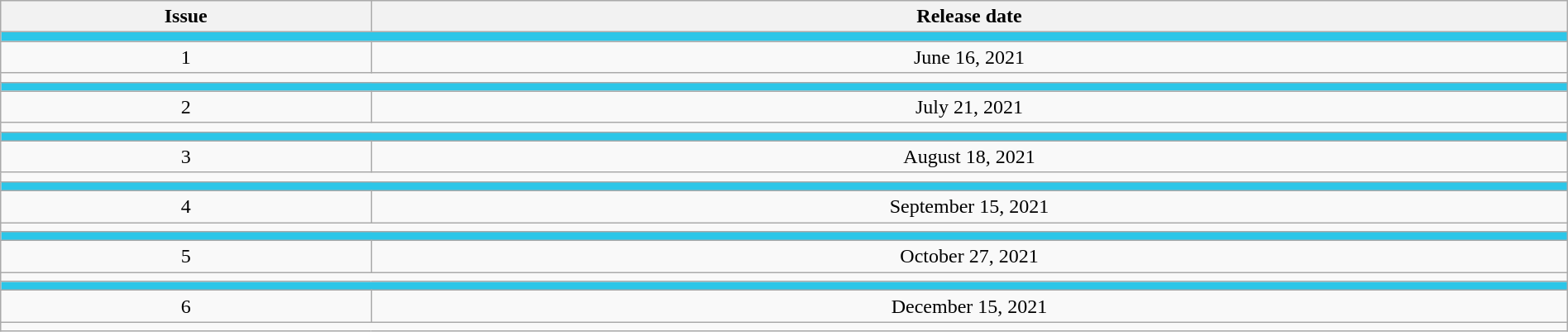<table class="wikitable" style="width:100%;">
<tr>
<th>Issue</th>
<th>Release date</th>
</tr>
<tr>
<td colspan="6" style="background:#2CC6E8;"></td>
</tr>
<tr style="text-align:center;">
<td>1</td>
<td style="text-align:center;">June 16, 2021</td>
</tr>
<tr>
<td colspan="6"></td>
</tr>
<tr>
<td colspan="6" style="background:#2CC6E8;"></td>
</tr>
<tr style="text-align:center;">
<td>2</td>
<td style="text-align:center;">July 21, 2021</td>
</tr>
<tr>
<td colspan="6"></td>
</tr>
<tr>
<td colspan="6" style="background:#2CC6E8;"></td>
</tr>
<tr style="text-align:center;">
<td>3</td>
<td style="text-align:center;">August 18, 2021</td>
</tr>
<tr>
<td colspan="6"></td>
</tr>
<tr>
<td colspan="6" style="background:#2CC6E8;"></td>
</tr>
<tr style="text-align:center;">
<td>4</td>
<td style="text-align:center;">September 15, 2021</td>
</tr>
<tr>
<td colspan="6"></td>
</tr>
<tr>
<td colspan="6" style="background:#2CC6E8;"></td>
</tr>
<tr style="text-align:center;">
<td>5</td>
<td style="text-align:center;">October 27, 2021</td>
</tr>
<tr>
<td colspan="6"></td>
</tr>
<tr>
<td colspan="6" style="background:#2CC6E8;"></td>
</tr>
<tr style="text-align:center;">
<td>6</td>
<td style="text-align:center;">December 15, 2021</td>
</tr>
<tr>
<td colspan="6"></td>
</tr>
</table>
